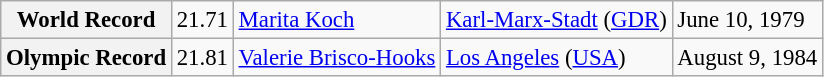<table class="wikitable" style="font-size:95%;">
<tr>
<th>World Record</th>
<td>21.71</td>
<td> <a href='#'>Marita Koch</a></td>
<td><a href='#'>Karl-Marx-Stadt</a> (<a href='#'>GDR</a>)</td>
<td>June 10, 1979</td>
</tr>
<tr>
<th>Olympic Record</th>
<td>21.81</td>
<td> <a href='#'>Valerie Brisco-Hooks</a></td>
<td><a href='#'>Los Angeles</a> (<a href='#'>USA</a>)</td>
<td>August 9, 1984</td>
</tr>
</table>
